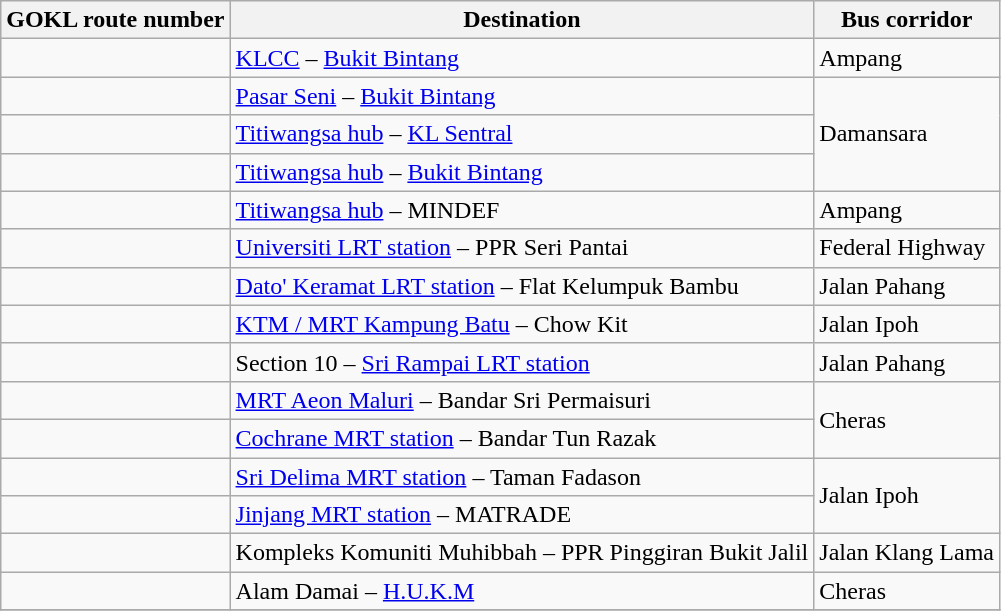<table class="wikitable">
<tr>
<th>GOKL route number</th>
<th>Destination</th>
<th>Bus corridor</th>
</tr>
<tr>
<td></td>
<td><a href='#'>KLCC</a> – <a href='#'>Bukit Bintang</a></td>
<td>Ampang</td>
</tr>
<tr>
<td></td>
<td><a href='#'>Pasar Seni</a> – <a href='#'>Bukit Bintang</a></td>
<td rowspan="3">Damansara</td>
</tr>
<tr>
<td></td>
<td><a href='#'>Titiwangsa hub</a> – <a href='#'>KL Sentral</a></td>
</tr>
<tr>
<td></td>
<td><a href='#'>Titiwangsa hub</a> – <a href='#'>Bukit Bintang</a></td>
</tr>
<tr>
<td></td>
<td><a href='#'>Titiwangsa hub</a> – MINDEF</td>
<td>Ampang</td>
</tr>
<tr>
<td></td>
<td><a href='#'>Universiti LRT station</a> – PPR Seri Pantai</td>
<td>Federal Highway</td>
</tr>
<tr>
<td></td>
<td><a href='#'>Dato' Keramat LRT station</a> – Flat Kelumpuk Bambu</td>
<td>Jalan Pahang</td>
</tr>
<tr>
<td></td>
<td><a href='#'>KTM / MRT Kampung Batu</a> – Chow Kit</td>
<td>Jalan Ipoh</td>
</tr>
<tr>
<td></td>
<td>Section 10 – <a href='#'>Sri Rampai LRT station</a></td>
<td>Jalan Pahang</td>
</tr>
<tr>
<td></td>
<td><a href='#'>MRT Aeon Maluri</a>  – Bandar Sri Permaisuri</td>
<td rowspan="2">Cheras</td>
</tr>
<tr>
<td></td>
<td><a href='#'>Cochrane MRT station</a> – Bandar Tun Razak</td>
</tr>
<tr>
<td></td>
<td><a href='#'>Sri Delima MRT station</a> – Taman Fadason</td>
<td rowspan="2">Jalan Ipoh</td>
</tr>
<tr>
<td></td>
<td><a href='#'>Jinjang MRT station</a> – MATRADE</td>
</tr>
<tr>
<td></td>
<td>Kompleks Komuniti Muhibbah – PPR Pinggiran Bukit Jalil</td>
<td>Jalan Klang Lama</td>
</tr>
<tr>
<td></td>
<td>Alam Damai – <a href='#'>H.U.K.M</a></td>
<td>Cheras</td>
</tr>
<tr>
</tr>
</table>
